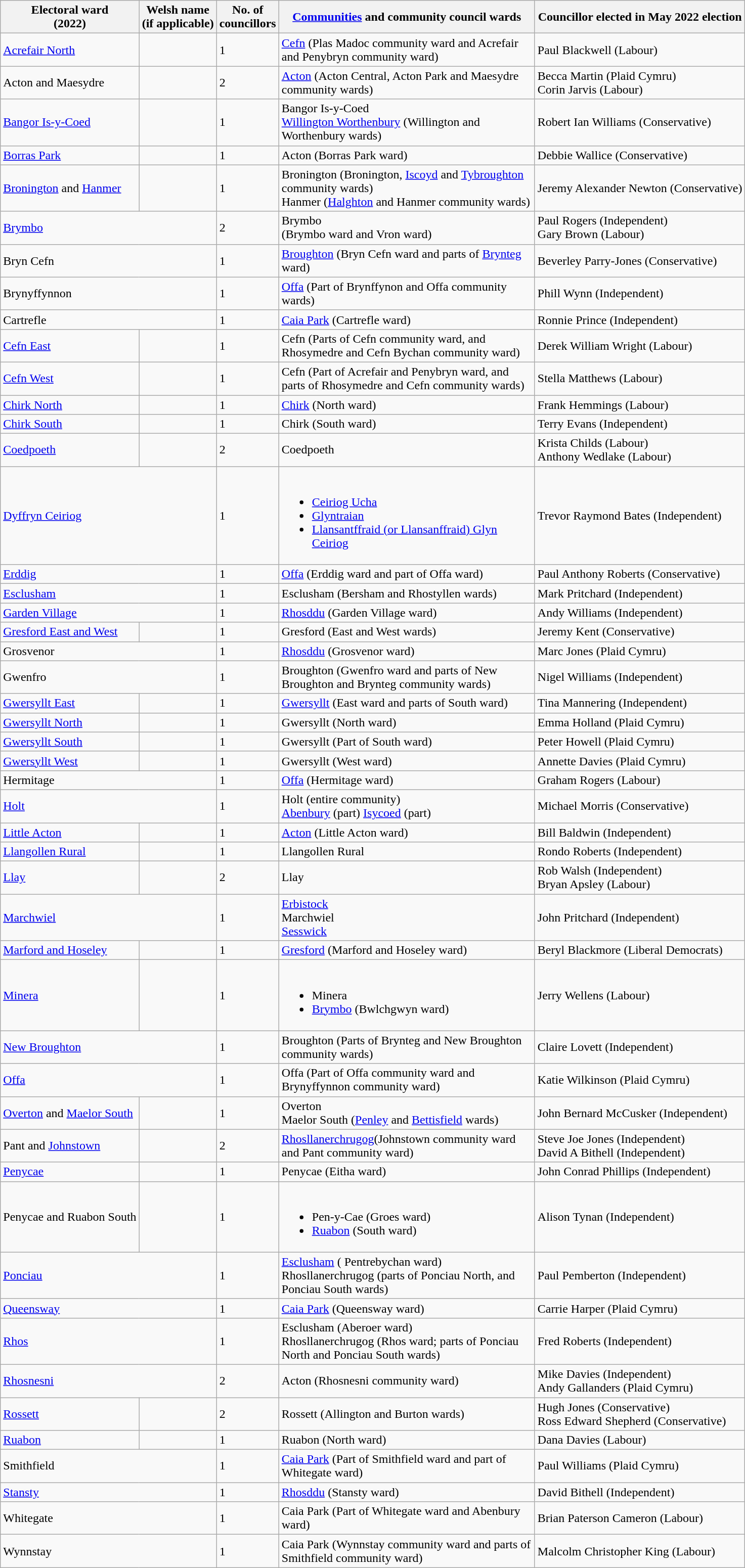<table class="wikitable mw-collapsible mw-collapsed">
<tr>
<th>Electoral ward<br>(2022)</th>
<th>Welsh name<br>(if applicable)</th>
<th>No. of<br>councillors<br></th>
<th width="330pt"><a href='#'>Communities</a> and community council wards</th>
<th>Councillor elected in May 2022 election</th>
</tr>
<tr>
<td><a href='#'>Acrefair North</a></td>
<td></td>
<td>1</td>
<td><a href='#'>Cefn</a> (Plas Madoc community ward and Acrefair and Penybryn community ward)</td>
<td>Paul Blackwell (Labour)</td>
</tr>
<tr>
<td>Acton and Maesydre</td>
<td></td>
<td>2</td>
<td><a href='#'>Acton</a> (Acton Central, Acton Park and Maesydre community wards)</td>
<td>Becca Martin (Plaid Cymru)<br>Corin Jarvis (Labour)</td>
</tr>
<tr>
<td><a href='#'>Bangor Is-y-Coed</a></td>
<td></td>
<td>1</td>
<td>Bangor Is-y-Coed<br><a href='#'>Willington Worthenbury</a> (Willington and Worthenbury wards)</td>
<td>Robert Ian Williams (Conservative)</td>
</tr>
<tr>
<td><a href='#'>Borras Park</a></td>
<td></td>
<td>1</td>
<td>Acton (Borras Park ward)</td>
<td>Debbie Wallice (Conservative)</td>
</tr>
<tr>
<td><a href='#'>Bronington</a> and <a href='#'>Hanmer</a></td>
<td></td>
<td>1</td>
<td>Bronington (Bronington, <a href='#'>Iscoyd</a> and <a href='#'>Tybroughton</a> community wards)<br>Hanmer
(<a href='#'>Halghton</a> and Hanmer community wards)</td>
<td>Jeremy Alexander Newton (Conservative)</td>
</tr>
<tr>
<td colspan="2"><a href='#'>Brymbo</a></td>
<td>2</td>
<td>Brymbo<br>(Brymbo ward and Vron ward)</td>
<td>Paul Rogers (Independent)<br>Gary Brown (Labour)</td>
</tr>
<tr>
<td colspan="2">Bryn Cefn</td>
<td>1</td>
<td><a href='#'>Broughton</a> (Bryn Cefn ward and parts of <a href='#'>Brynteg</a> ward)</td>
<td>Beverley Parry-Jones (Conservative)</td>
</tr>
<tr>
<td colspan="2">Brynyffynnon</td>
<td>1</td>
<td><a href='#'>Offa</a> (Part of Brynffynon and Offa community wards)</td>
<td>Phill Wynn (Independent)</td>
</tr>
<tr>
<td colspan="2">Cartrefle</td>
<td>1</td>
<td><a href='#'>Caia Park</a> (Cartrefle ward)</td>
<td>Ronnie Prince (Independent)</td>
</tr>
<tr>
<td><a href='#'>Cefn East</a></td>
<td></td>
<td>1</td>
<td>Cefn (Parts of Cefn community ward, and Rhosymedre and Cefn Bychan community ward)</td>
<td>Derek William Wright (Labour)</td>
</tr>
<tr>
<td><a href='#'>Cefn West</a></td>
<td></td>
<td>1</td>
<td>Cefn (Part of Acrefair and Penybryn ward, and parts of Rhosymedre and Cefn community wards)</td>
<td>Stella Matthews (Labour)</td>
</tr>
<tr>
<td><a href='#'>Chirk North</a></td>
<td></td>
<td>1</td>
<td><a href='#'>Chirk</a> (North ward)</td>
<td>Frank Hemmings (Labour)</td>
</tr>
<tr>
<td><a href='#'>Chirk South</a></td>
<td></td>
<td>1</td>
<td>Chirk (South ward)</td>
<td>Terry Evans (Independent)</td>
</tr>
<tr>
<td><a href='#'>Coedpoeth</a></td>
<td></td>
<td>2</td>
<td>Coedpoeth</td>
<td>Krista Childs (Labour)<br>Anthony Wedlake (Labour)</td>
</tr>
<tr>
<td colspan="2"><a href='#'>Dyffryn Ceiriog</a></td>
<td>1</td>
<td><br><ul><li><a href='#'>Ceiriog Ucha</a></li><li><a href='#'>Glyntraian</a></li><li><a href='#'>Llansantffraid (or Llansanffraid) Glyn Ceiriog</a></li></ul></td>
<td>Trevor Raymond Bates (Independent)</td>
</tr>
<tr>
<td colspan="2"><a href='#'>Erddig</a></td>
<td>1</td>
<td><a href='#'>Offa</a> (Erddig ward and part of Offa ward)</td>
<td>Paul Anthony Roberts (Conservative)</td>
</tr>
<tr>
<td colspan="2"><a href='#'>Esclusham</a></td>
<td>1</td>
<td>Esclusham (Bersham and Rhostyllen wards)</td>
<td>Mark Pritchard (Independent)</td>
</tr>
<tr>
<td colspan="2"><a href='#'>Garden Village</a></td>
<td>1</td>
<td><a href='#'>Rhosddu</a> (Garden Village ward)</td>
<td>Andy Williams (Independent)</td>
</tr>
<tr>
<td><a href='#'>Gresford East and West</a></td>
<td></td>
<td>1</td>
<td>Gresford (East and West wards)</td>
<td>Jeremy Kent (Conservative)</td>
</tr>
<tr>
<td colspan="2">Grosvenor</td>
<td>1</td>
<td><a href='#'>Rhosddu</a> (Grosvenor ward)</td>
<td>Marc Jones (Plaid Cymru)</td>
</tr>
<tr>
<td colspan="2">Gwenfro</td>
<td>1</td>
<td>Broughton (Gwenfro ward and parts of New Broughton and Brynteg community wards)</td>
<td>Nigel Williams (Independent)</td>
</tr>
<tr>
<td><a href='#'>Gwersyllt East</a></td>
<td></td>
<td>1</td>
<td><a href='#'>Gwersyllt</a> (East ward and parts of South ward)</td>
<td>Tina Mannering (Independent)</td>
</tr>
<tr>
<td><a href='#'>Gwersyllt North</a></td>
<td></td>
<td>1</td>
<td>Gwersyllt (North ward)</td>
<td>Emma Holland (Plaid Cymru)</td>
</tr>
<tr>
<td><a href='#'>Gwersyllt South</a></td>
<td></td>
<td>1</td>
<td>Gwersyllt (Part of South ward)</td>
<td>Peter Howell (Plaid Cymru)</td>
</tr>
<tr>
<td><a href='#'>Gwersyllt West</a></td>
<td></td>
<td>1</td>
<td>Gwersyllt (West ward)</td>
<td>Annette Davies (Plaid Cymru)</td>
</tr>
<tr>
<td colspan="2">Hermitage</td>
<td>1</td>
<td><a href='#'>Offa</a> (Hermitage ward)</td>
<td>Graham Rogers (Labour)</td>
</tr>
<tr>
<td colspan="2"><a href='#'>Holt</a></td>
<td>1</td>
<td>Holt (entire community)<br><a href='#'>Abenbury</a> (part)
<a href='#'>Isycoed</a> (part)</td>
<td>Michael Morris (Conservative)</td>
</tr>
<tr>
<td><a href='#'>Little Acton</a></td>
<td></td>
<td>1</td>
<td><a href='#'>Acton</a> (Little Acton ward)</td>
<td>Bill Baldwin (Independent)</td>
</tr>
<tr>
<td><a href='#'>Llangollen Rural</a></td>
<td></td>
<td>1</td>
<td>Llangollen Rural</td>
<td>Rondo Roberts (Independent)</td>
</tr>
<tr>
<td><a href='#'>Llay</a></td>
<td></td>
<td>2</td>
<td>Llay</td>
<td>Rob Walsh (Independent)<br>Bryan Apsley (Labour)</td>
</tr>
<tr>
<td colspan="2"><a href='#'>Marchwiel</a></td>
<td>1</td>
<td><a href='#'>Erbistock</a><br>Marchwiel<br><a href='#'>Sesswick</a></td>
<td>John Pritchard (Independent)</td>
</tr>
<tr>
<td><a href='#'>Marford and Hoseley</a></td>
<td></td>
<td>1</td>
<td><a href='#'>Gresford</a> (Marford and Hoseley ward)</td>
<td>Beryl Blackmore (Liberal Democrats)</td>
</tr>
<tr>
<td><a href='#'>Minera</a></td>
<td></td>
<td>1</td>
<td><br><ul><li>Minera</li><li><a href='#'>Brymbo</a> (Bwlchgwyn ward)</li></ul></td>
<td>Jerry Wellens (Labour)</td>
</tr>
<tr>
<td colspan="2"><a href='#'>New Broughton</a></td>
<td>1</td>
<td>Broughton (Parts of Brynteg and New Broughton community wards)</td>
<td>Claire Lovett (Independent)</td>
</tr>
<tr>
<td colspan="2"><a href='#'>Offa</a></td>
<td>1</td>
<td>Offa (Part of Offa community ward and Brynyffynnon community ward)</td>
<td>Katie Wilkinson (Plaid Cymru)</td>
</tr>
<tr>
<td><a href='#'>Overton</a> and <a href='#'>Maelor South</a></td>
<td></td>
<td>1</td>
<td>Overton<br>Maelor South (<a href='#'>Penley</a> and <a href='#'>Bettisfield</a> wards)</td>
<td>John Bernard McCusker (Independent)</td>
</tr>
<tr>
<td>Pant and <a href='#'>Johnstown</a></td>
<td></td>
<td>2</td>
<td><a href='#'>Rhosllanerchrugog</a>(Johnstown community ward and Pant community ward)</td>
<td>Steve Joe Jones (Independent)<br>David A Bithell (Independent)</td>
</tr>
<tr>
<td><a href='#'>Penycae</a></td>
<td></td>
<td>1</td>
<td>Penycae (Eitha ward)</td>
<td>John Conrad Phillips (Independent)</td>
</tr>
<tr>
<td>Penycae and Ruabon South</td>
<td></td>
<td>1</td>
<td><br><ul><li>Pen-y-Cae (Groes ward)</li><li><a href='#'>Ruabon</a> (South ward)</li></ul></td>
<td>Alison Tynan (Independent)</td>
</tr>
<tr>
<td colspan="2"><a href='#'>Ponciau</a></td>
<td>1</td>
<td><a href='#'>Esclusham</a> ( Pentrebychan ward)<br>Rhosllanerchrugog
(parts of Ponciau North, and Ponciau South wards)</td>
<td>Paul Pemberton (Independent)</td>
</tr>
<tr>
<td colspan="2"><a href='#'>Queensway</a></td>
<td>1</td>
<td><a href='#'>Caia Park</a> (Queensway ward)</td>
<td>Carrie Harper (Plaid Cymru)</td>
</tr>
<tr>
<td colspan="2"><a href='#'>Rhos</a></td>
<td>1</td>
<td>Esclusham (Aberoer ward)<br>Rhosllanerchrugog (Rhos ward; parts of Ponciau North and Ponciau South wards)</td>
<td>Fred Roberts (Independent)</td>
</tr>
<tr>
<td colspan="2"><a href='#'>Rhosnesni</a></td>
<td>2</td>
<td>Acton (Rhosnesni community ward)</td>
<td>Mike Davies (Independent)<br>Andy Gallanders (Plaid Cymru)</td>
</tr>
<tr>
<td><a href='#'>Rossett</a></td>
<td></td>
<td>2</td>
<td>Rossett (Allington and Burton wards)</td>
<td>Hugh Jones (Conservative)<br>Ross Edward Shepherd (Conservative)</td>
</tr>
<tr>
<td><a href='#'>Ruabon</a></td>
<td></td>
<td>1</td>
<td>Ruabon (North ward)</td>
<td>Dana Davies (Labour)</td>
</tr>
<tr>
<td colspan="2">Smithfield</td>
<td>1</td>
<td><a href='#'>Caia Park</a> (Part of Smithfield ward and part of Whitegate ward)</td>
<td>Paul Williams (Plaid Cymru)</td>
</tr>
<tr>
<td colspan="2"><a href='#'>Stansty</a></td>
<td>1</td>
<td><a href='#'>Rhosddu</a> (Stansty ward)</td>
<td>David Bithell (Independent)</td>
</tr>
<tr>
<td colspan="2">Whitegate</td>
<td>1</td>
<td>Caia Park (Part of Whitegate ward and Abenbury ward)</td>
<td>Brian Paterson Cameron (Labour)</td>
</tr>
<tr>
<td colspan="2">Wynnstay</td>
<td>1</td>
<td>Caia Park (Wynnstay community ward and parts of Smithfield community ward)</td>
<td>Malcolm Christopher King (Labour)</td>
</tr>
</table>
